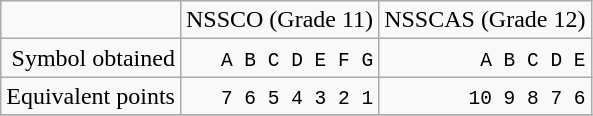<table class="wikitable" style="text-align:right">
<tr>
<td></td>
<td>NSSCO (Grade 11)</td>
<td>NSSCAS (Grade 12)</td>
</tr>
<tr>
<td>Symbol obtained</td>
<td><code>A B C D E F G</code></td>
<td><code>A B C D E</code></td>
</tr>
<tr>
<td>Equivalent points</td>
<td><code>7 6 5 4 3 2 1</code></td>
<td><code>10 9 8 7 6</code></td>
</tr>
<tr>
</tr>
</table>
